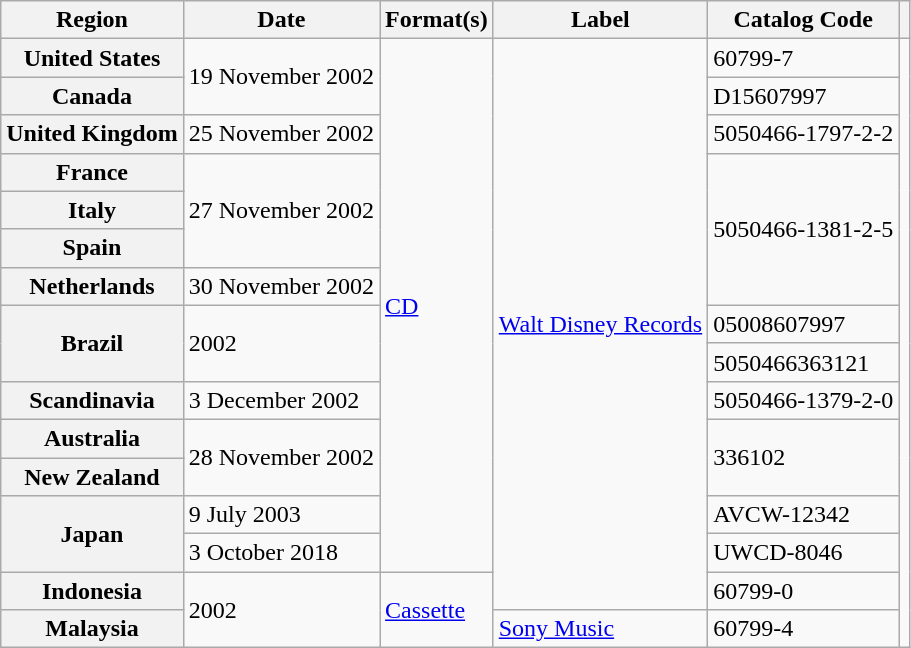<table class="wikitable plainrowheaders">
<tr>
<th scope="col">Region</th>
<th scope="col">Date</th>
<th scope="col">Format(s)</th>
<th scope="col">Label</th>
<th scope="col">Catalog Code</th>
<th scope="col"></th>
</tr>
<tr>
<th scope="row">United States</th>
<td rowspan="2">19 November 2002</td>
<td rowspan="14"><a href='#'>CD</a></td>
<td rowspan="15"><a href='#'>Walt Disney Records</a></td>
<td>60799-7</td>
<td rowspan="16" style="text-align:center;"></td>
</tr>
<tr>
<th scope="row">Canada</th>
<td>D15607997</td>
</tr>
<tr>
<th scope="row">United Kingdom</th>
<td>25 November 2002</td>
<td>5050466-1797-2-2</td>
</tr>
<tr>
<th scope="row">France</th>
<td rowspan="3">27 November 2002</td>
<td rowspan="4">5050466-1381-2-5</td>
</tr>
<tr>
<th scope="row">Italy</th>
</tr>
<tr>
<th scope="row">Spain</th>
</tr>
<tr>
<th scope="row">Netherlands</th>
<td>30 November 2002</td>
</tr>
<tr>
<th rowspan="2" scope="row">Brazil</th>
<td rowspan="2">2002</td>
<td>05008607997</td>
</tr>
<tr>
<td>5050466363121</td>
</tr>
<tr>
<th scope="row">Scandinavia</th>
<td>3 December 2002</td>
<td>5050466-1379-2-0</td>
</tr>
<tr>
<th scope="row">Australia</th>
<td rowspan="2">28 November 2002</td>
<td rowspan="2">336102</td>
</tr>
<tr>
<th scope="row">New Zealand</th>
</tr>
<tr>
<th rowspan="2" scope="row">Japan</th>
<td>9 July 2003</td>
<td>AVCW-12342</td>
</tr>
<tr>
<td>3 October 2018</td>
<td>UWCD-8046</td>
</tr>
<tr>
<th scope="row">Indonesia</th>
<td rowspan="2">2002</td>
<td rowspan="2"><a href='#'>Cassette</a></td>
<td>60799-0</td>
</tr>
<tr>
<th scope="row">Malaysia</th>
<td><a href='#'>Sony Music</a></td>
<td>60799-4</td>
</tr>
</table>
